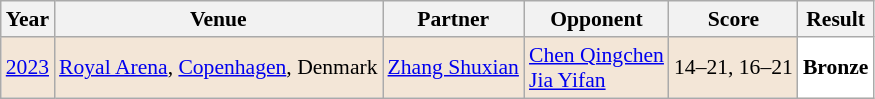<table class="sortable wikitable" style="font-size: 90%;">
<tr>
<th>Year</th>
<th>Venue</th>
<th>Partner</th>
<th>Opponent</th>
<th>Score</th>
<th>Result</th>
</tr>
<tr style="background:#F3E6D7">
<td align="center"><a href='#'>2023</a></td>
<td align="left"><a href='#'>Royal Arena</a>, <a href='#'>Copenhagen</a>, Denmark</td>
<td align="left"> <a href='#'>Zhang Shuxian</a></td>
<td align="left"> <a href='#'>Chen Qingchen</a><br> <a href='#'>Jia Yifan</a></td>
<td align="left">14–21, 16–21</td>
<td style="text-align:left; background:white"> <strong>Bronze</strong></td>
</tr>
</table>
